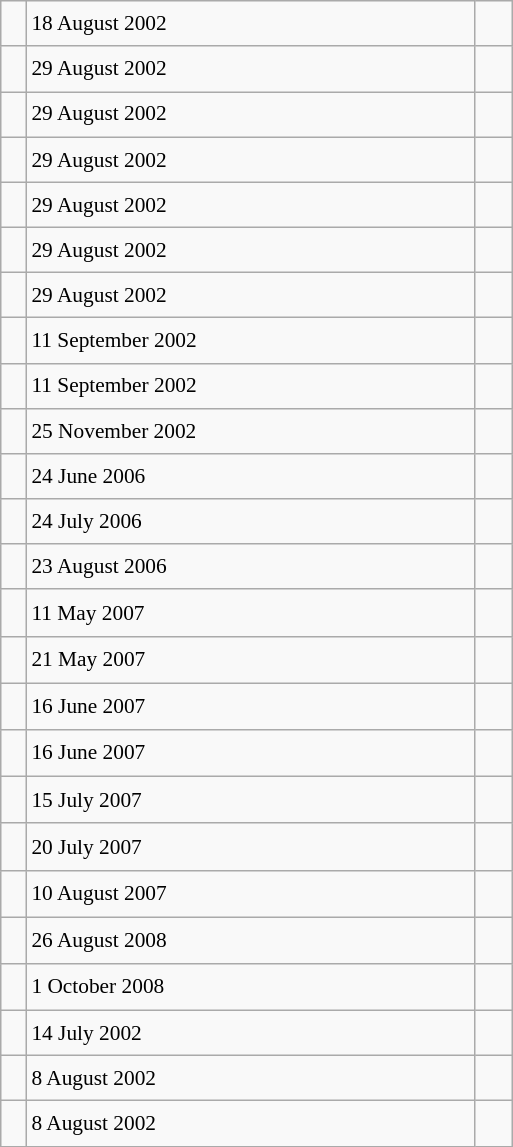<table class="wikitable" style="font-size: 89%; float: left; width: 24em; margin-right: 1em; line-height: 1.65em">
<tr>
<td></td>
<td>18 August 2002</td>
<td><small></small></td>
</tr>
<tr>
<td></td>
<td>29 August 2002</td>
<td><small></small></td>
</tr>
<tr>
<td></td>
<td>29 August 2002</td>
<td><small></small></td>
</tr>
<tr>
<td></td>
<td>29 August 2002</td>
<td><small></small></td>
</tr>
<tr>
<td></td>
<td>29 August 2002</td>
<td><small></small></td>
</tr>
<tr>
<td></td>
<td>29 August 2002</td>
<td><small></small></td>
</tr>
<tr>
<td></td>
<td>29 August 2002</td>
<td><small></small></td>
</tr>
<tr>
<td></td>
<td>11 September 2002</td>
<td><small></small></td>
</tr>
<tr>
<td></td>
<td>11 September 2002</td>
<td><small></small></td>
</tr>
<tr>
<td></td>
<td>25 November 2002</td>
<td><small></small></td>
</tr>
<tr>
<td></td>
<td>24 June 2006</td>
<td><small></small></td>
</tr>
<tr>
<td></td>
<td>24 July 2006</td>
<td><small></small></td>
</tr>
<tr>
<td></td>
<td>23 August 2006</td>
<td><small></small></td>
</tr>
<tr>
<td></td>
<td>11 May 2007</td>
<td><small></small> </td>
</tr>
<tr>
<td></td>
<td>21 May 2007</td>
<td><small></small> </td>
</tr>
<tr>
<td></td>
<td>16 June 2007</td>
<td><small></small> </td>
</tr>
<tr>
<td></td>
<td>16 June 2007</td>
<td><small></small> </td>
</tr>
<tr>
<td></td>
<td>15 July 2007</td>
<td><small></small> </td>
</tr>
<tr>
<td></td>
<td>20 July 2007</td>
<td><small></small> </td>
</tr>
<tr>
<td></td>
<td>10 August 2007</td>
<td><small></small> </td>
</tr>
<tr>
<td></td>
<td>26 August 2008</td>
<td><small></small> </td>
</tr>
<tr>
<td></td>
<td>1 October 2008</td>
<td><small></small> </td>
</tr>
<tr>
<td></td>
<td>14 July 2002</td>
<td><small></small></td>
</tr>
<tr>
<td></td>
<td>8 August 2002</td>
<td><small></small></td>
</tr>
<tr>
<td></td>
<td>8 August 2002</td>
<td><small></small></td>
</tr>
</table>
